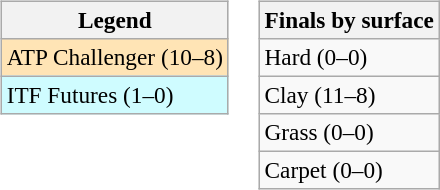<table>
<tr valign=top>
<td><br><table class=wikitable style=font-size:97%>
<tr>
<th>Legend</th>
</tr>
<tr bgcolor=moccasin>
<td>ATP Challenger (10–8)</td>
</tr>
<tr bgcolor=cffcff>
<td>ITF Futures (1–0)</td>
</tr>
</table>
</td>
<td><br><table class=wikitable style=font-size:97%>
<tr>
<th>Finals by surface</th>
</tr>
<tr>
<td>Hard (0–0)</td>
</tr>
<tr>
<td>Clay (11–8)</td>
</tr>
<tr>
<td>Grass (0–0)</td>
</tr>
<tr>
<td>Carpet (0–0)</td>
</tr>
</table>
</td>
</tr>
</table>
